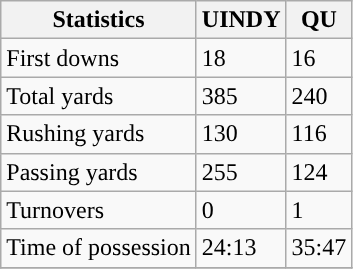<table class="wikitable" style="float: left;">
<tr>
<th>Statistics</th>
<th>UINDY</th>
<th>QU</th>
</tr>
<tr>
<td>First downs</td>
<td>18</td>
<td>16</td>
</tr>
<tr>
<td>Total yards</td>
<td>385</td>
<td>240</td>
</tr>
<tr>
<td>Rushing yards</td>
<td>130</td>
<td>116</td>
</tr>
<tr>
<td>Passing yards</td>
<td>255</td>
<td>124</td>
</tr>
<tr>
<td>Turnovers</td>
<td>0</td>
<td>1</td>
</tr>
<tr>
<td>Time of possession</td>
<td>24:13</td>
<td>35:47</td>
</tr>
<tr>
</tr>
</table>
